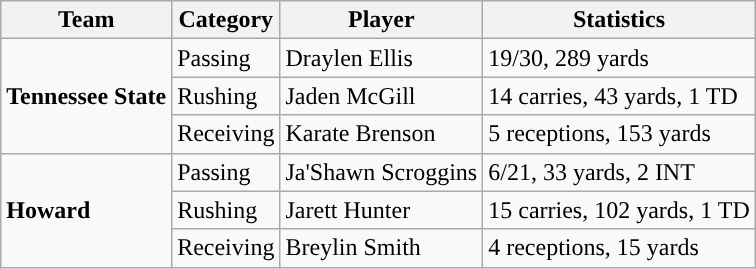<table class="wikitable" style="float: right;">
<tr>
<th>Team</th>
<th>Category</th>
<th>Player</th>
<th>Statistics</th>
</tr>
<tr>
<td rowspan=3><strong>Tennessee State</strong></td>
<td>Passing</td>
<td>Draylen Ellis</td>
<td>19/30, 289 yards</td>
</tr>
<tr>
<td>Rushing</td>
<td>Jaden McGill</td>
<td>14 carries, 43 yards, 1 TD</td>
</tr>
<tr>
<td>Receiving</td>
<td>Karate Brenson</td>
<td>5 receptions, 153 yards</td>
</tr>
<tr>
<td rowspan=3><strong>Howard</strong></td>
<td>Passing</td>
<td>Ja'Shawn Scroggins</td>
<td>6/21, 33 yards, 2 INT</td>
</tr>
<tr>
<td>Rushing</td>
<td>Jarett Hunter</td>
<td>15 carries, 102 yards, 1 TD</td>
</tr>
<tr>
<td>Receiving</td>
<td>Breylin Smith</td>
<td>4 receptions, 15 yards</td>
</tr>
</table>
